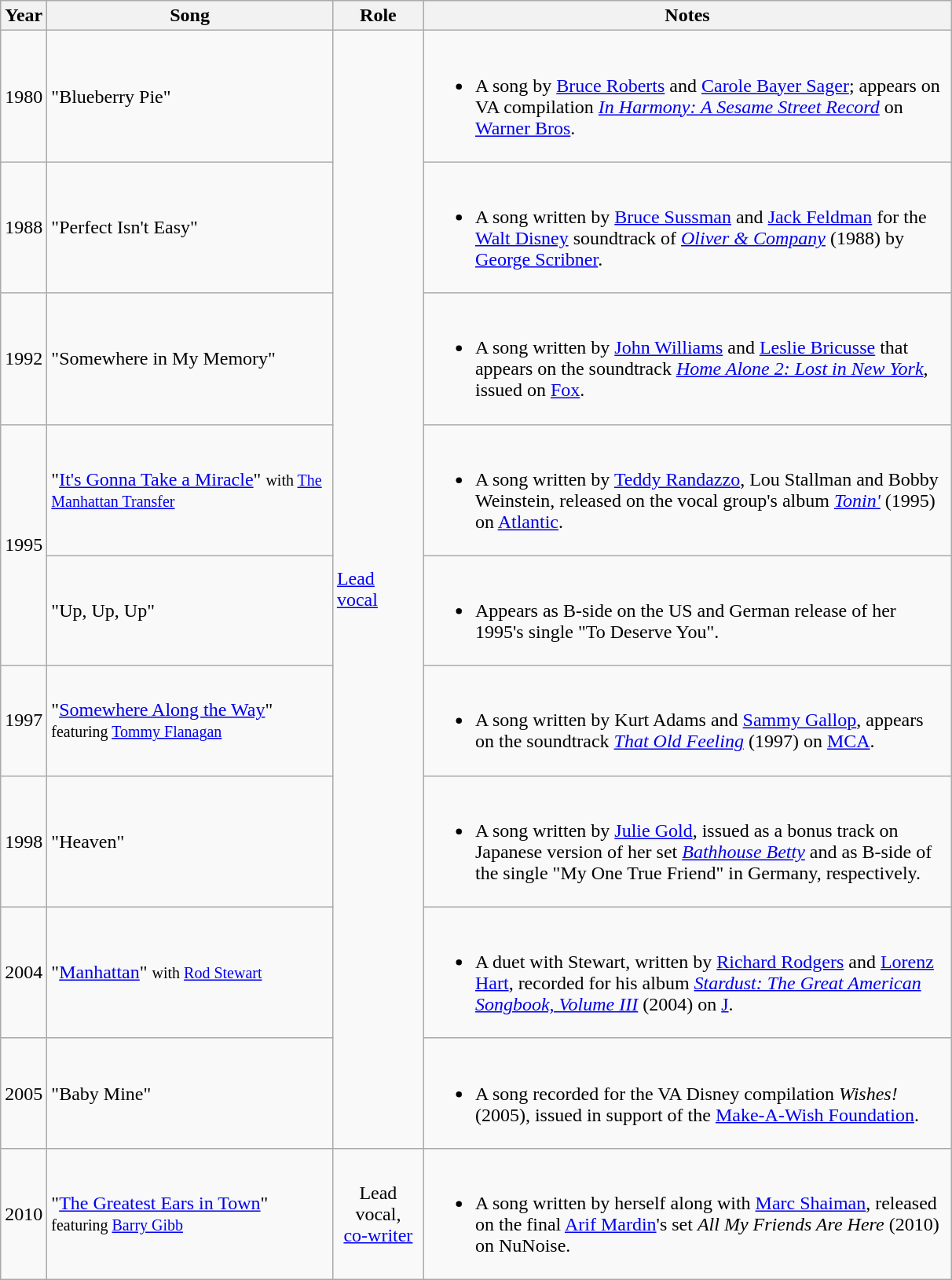<table class="wikitable" style="text-align:left;">
<tr>
<th width="30">Year</th>
<th width="235">Song</th>
<th width="70">Role</th>
<th width="440">Notes</th>
</tr>
<tr>
<td align="center">1980</td>
<td>"Blueberry Pie"</td>
<td rowspan="9"><a href='#'>Lead vocal</a></td>
<td><br><ul><li>A song by <a href='#'>Bruce Roberts</a> and <a href='#'>Carole Bayer Sager</a>; appears on VA compilation <em><a href='#'>In Harmony: A Sesame Street Record</a></em> on <a href='#'>Warner Bros</a>.</li></ul></td>
</tr>
<tr>
<td align="center">1988</td>
<td>"Perfect Isn't Easy"</td>
<td><br><ul><li>A song written by <a href='#'>Bruce Sussman</a> and <a href='#'>Jack Feldman</a> for the <a href='#'>Walt Disney</a> soundtrack of <em><a href='#'>Oliver & Company</a></em> (1988) by <a href='#'>George Scribner</a>.</li></ul></td>
</tr>
<tr>
<td align="center">1992</td>
<td>"Somewhere in My Memory"</td>
<td><br><ul><li>A song written by <a href='#'>John Williams</a> and <a href='#'>Leslie Bricusse</a> that appears on the soundtrack <em><a href='#'>Home Alone 2: Lost in New York</a></em>, issued on <a href='#'>Fox</a>.</li></ul></td>
</tr>
<tr>
<td align="center" rowspan="2">1995</td>
<td>"<a href='#'>It's Gonna Take a Miracle</a>" <small>with <a href='#'>The Manhattan Transfer</a></small></td>
<td><br><ul><li>A song written by <a href='#'>Teddy Randazzo</a>, Lou Stallman and Bobby Weinstein, released on the vocal group's album <em><a href='#'>Tonin'</a></em> (1995) on <a href='#'>Atlantic</a>.</li></ul></td>
</tr>
<tr>
<td>"Up, Up, Up"</td>
<td><br><ul><li>Appears as B-side on the US and German release of her 1995's single "To Deserve You".</li></ul></td>
</tr>
<tr>
<td align="center">1997</td>
<td>"<a href='#'>Somewhere Along the Way</a>" <small>featuring <a href='#'>Tommy Flanagan</a></small></td>
<td><br><ul><li>A song written by Kurt Adams and <a href='#'>Sammy Gallop</a>, appears on the soundtrack <em><a href='#'>That Old Feeling</a></em> (1997) on <a href='#'>MCA</a>.</li></ul></td>
</tr>
<tr>
<td align="center">1998</td>
<td>"Heaven"</td>
<td><br><ul><li>A song written by <a href='#'>Julie Gold</a>, issued as a bonus track on Japanese version of her set <em><a href='#'>Bathhouse Betty</a></em> and as B-side of the single "My One True Friend" in Germany, respectively.</li></ul></td>
</tr>
<tr>
<td align="center">2004</td>
<td>"<a href='#'>Manhattan</a>" <small>with <a href='#'>Rod Stewart</a></small></td>
<td><br><ul><li>A duet with Stewart, written by <a href='#'>Richard Rodgers</a> and <a href='#'>Lorenz Hart</a>, recorded for his album <em><a href='#'>Stardust: The Great American Songbook, Volume III</a></em> (2004) on <a href='#'>J</a>.</li></ul></td>
</tr>
<tr>
<td align="center">2005</td>
<td>"Baby Mine"</td>
<td><br><ul><li>A song recorded for the VA Disney compilation <em>Wishes!</em> (2005), issued in support of the <a href='#'>Make-A-Wish Foundation</a>.</li></ul></td>
</tr>
<tr>
<td align="center">2010</td>
<td>"<a href='#'>The Greatest Ears in Town</a>" <small>featuring <a href='#'>Barry Gibb</a></small></td>
<td align="center">Lead vocal, <br><a href='#'>co-writer</a></td>
<td><br><ul><li>A song written by herself along with <a href='#'>Marc Shaiman</a>, released on the final <a href='#'>Arif Mardin</a>'s set <em>All My Friends Are Here</em> (2010) on NuNoise.</li></ul></td>
</tr>
</table>
